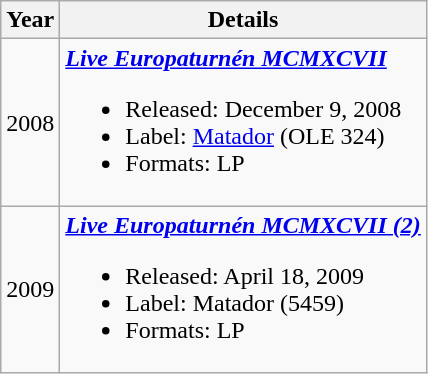<table class="wikitable">
<tr>
<th scope="col">Year</th>
<th scope="col">Details</th>
</tr>
<tr>
<td>2008</td>
<td><strong><em><a href='#'>Live Europaturnén MCMXCVII</a></em></strong><br><ul><li>Released: December 9, 2008</li><li>Label: <a href='#'>Matador</a> (OLE 324)</li><li>Formats: LP</li></ul></td>
</tr>
<tr>
<td>2009</td>
<td><strong><em><a href='#'>Live Europaturnén MCMXCVII (2)</a></em></strong><br><ul><li>Released: April 18, 2009</li><li>Label: Matador (5459)</li><li>Formats: LP</li></ul></td>
</tr>
</table>
